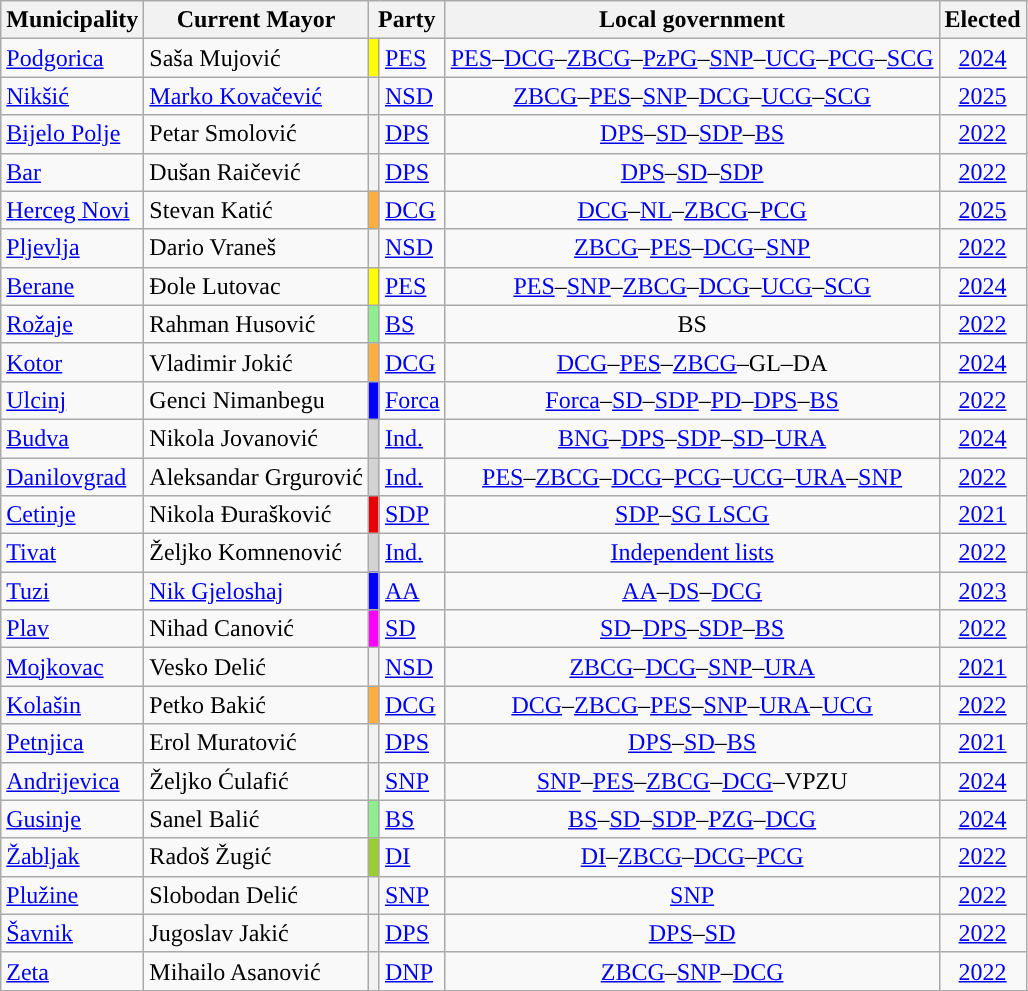<table class="wikitable sortable">
<tr>
<th>Municipality</th>
<th>Current Mayor</th>
<th colspan=2>Party</th>
<th>Local government</th>
<th>Elected</th>
</tr>
<tr>
<td><a href='#'>Podgorica</a></td>
<td>Saša Mujović</td>
<th style="background-color: yellow"></th>
<td><a href='#'>PES</a></td>
<td style="text-align:center;"><a href='#'>PES</a>–<a href='#'>DCG</a>–<a href='#'>ZBCG</a>–<a href='#'>PzPG</a>–<a href='#'>SNP</a>–<a href='#'>UCG</a>–<a href='#'>PCG</a>–<a href='#'>SCG</a></td>
<td style="text-align:center;"><a href='#'>2024</a></td>
</tr>
<tr>
<td><a href='#'>Nikšić</a></td>
<td><a href='#'>Marko Kovačević</a></td>
<th style="background-color: "></th>
<td><a href='#'>NSD</a></td>
<td style="text-align:center;"><a href='#'>ZBCG</a>–<a href='#'>PES</a>–<a href='#'>SNP</a>–<a href='#'>DCG</a>–<a href='#'>UCG</a>–<a href='#'>SCG</a></td>
<td style="text-align:center;"><a href='#'>2025</a></td>
</tr>
<tr>
<td><a href='#'>Bijelo Polje</a></td>
<td>Petar Smolović</td>
<th style="background-color: "></th>
<td><a href='#'>DPS</a></td>
<td style="text-align:center;"><a href='#'>DPS</a>–<a href='#'>SD</a>–<a href='#'>SDP</a>–<a href='#'>BS</a></td>
<td style="text-align:center;"><a href='#'>2022</a></td>
</tr>
<tr>
<td><a href='#'>Bar</a></td>
<td>Dušan Raičević</td>
<th style="background-color: "></th>
<td><a href='#'>DPS</a></td>
<td style="text-align:center;"><a href='#'>DPS</a>–<a href='#'>SD</a>–<a href='#'>SDP</a></td>
<td style="text-align:center;"><a href='#'>2022</a></td>
</tr>
<tr>
<td><a href='#'>Herceg Novi</a></td>
<td>Stevan Katić</td>
<th style="background-color: #ffae42"></th>
<td><a href='#'>DCG</a></td>
<td style="text-align:center;"><a href='#'>DCG</a>–<a href='#'>NL</a>–<a href='#'>ZBCG</a>–<a href='#'>PCG</a></td>
<td style="text-align:center;"><a href='#'>2025</a></td>
</tr>
<tr>
<td><a href='#'>Pljevlja</a></td>
<td>Dario Vraneš</td>
<th style="background-color: "></th>
<td><a href='#'>NSD</a></td>
<td style="text-align:center;"><a href='#'>ZBCG</a>–<a href='#'>PES</a>–<a href='#'>DCG</a>–<a href='#'>SNP</a></td>
<td style="text-align:center;"><a href='#'>2022</a></td>
</tr>
<tr>
<td><a href='#'>Berane</a></td>
<td>Đole Lutovac</td>
<th style="background-color: yellow"></th>
<td><a href='#'>PES</a></td>
<td style="text-align:center;"><a href='#'>PES</a>–<a href='#'>SNP</a>–<a href='#'>ZBCG</a>–<a href='#'>DCG</a>–<a href='#'>UCG</a>–<a href='#'>SCG</a></td>
<td style="text-align:center;"><a href='#'>2024</a></td>
</tr>
<tr>
<td><a href='#'>Rožaje</a></td>
<td>Rahman Husović</td>
<th style="background-color: lightgreen"></th>
<td><a href='#'>BS</a></td>
<td style="text-align:center;">BS</td>
<td style="text-align:center;"><a href='#'>2022</a></td>
</tr>
<tr>
<td><a href='#'>Kotor</a></td>
<td>Vladimir Jokić</td>
<th style="background-color: #ffae42"></th>
<td><a href='#'>DCG</a></td>
<td style="text-align:center;"><a href='#'>DCG</a>–<a href='#'>PES</a>–<a href='#'>ZBCG</a>–GL–DA</td>
<td style="text-align:center;"><a href='#'>2024</a></td>
</tr>
<tr>
<td><a href='#'>Ulcinj</a></td>
<td>Genci Nimanbegu</td>
<th style="background-color: blue"></th>
<td><a href='#'>Forca</a></td>
<td style="text-align:center;"><a href='#'>Forca</a>–<a href='#'>SD</a>–<a href='#'>SDP</a>–<a href='#'>PD</a>–<a href='#'>DPS</a>–<a href='#'>BS</a></td>
<td style="text-align:center;"><a href='#'>2022</a></td>
</tr>
<tr>
<td><a href='#'>Budva</a></td>
<td>Nikola Jovanović</td>
<th style="background-color: lightgrey"></th>
<td><a href='#'>Ind.</a></td>
<td style="text-align:center;"><a href='#'>BNG</a>–<a href='#'>DPS</a>–<a href='#'>SDP</a>–<a href='#'>SD</a>–<a href='#'>URA</a></td>
<td style="text-align:center;"><a href='#'>2024</a></td>
</tr>
<tr>
<td><a href='#'>Danilovgrad</a></td>
<td>Aleksandar Grgurović</td>
<th style="background-color: lightgrey"></th>
<td><a href='#'>Ind.</a></td>
<td style="text-align:center;"><a href='#'>PES</a>–<a href='#'>ZBCG</a>–<a href='#'>DCG</a>–<a href='#'>PCG</a>–<a href='#'>UCG</a>–<a href='#'>URA</a>–<a href='#'>SNP</a></td>
<td style="text-align:center;"><a href='#'>2022</a></td>
</tr>
<tr>
<td><a href='#'>Cetinje</a></td>
<td>Nikola Đurašković</td>
<th style="background-color: #e90007"></th>
<td><a href='#'>SDP</a></td>
<td style="text-align:center;"><a href='#'>SDP</a>–<a href='#'>SG LSCG</a></td>
<td style="text-align:center;"><a href='#'>2021</a></td>
</tr>
<tr>
<td><a href='#'>Tivat</a></td>
<td>Željko Komnenović</td>
<th style="background-color: lightgrey"></th>
<td><a href='#'>Ind.</a></td>
<td style="text-align:center;"><a href='#'>Independent lists</a></td>
<td style="text-align:center;"><a href='#'>2022</a></td>
</tr>
<tr>
<td><a href='#'>Tuzi</a></td>
<td><a href='#'>Nik Gjeloshaj</a></td>
<th style="background-color: blue"></th>
<td><a href='#'>AA</a></td>
<td style="text-align:center;"><a href='#'>AA</a>–<a href='#'>DS</a>–<a href='#'>DCG</a></td>
<td style="text-align:center;"><a href='#'>2023</a></td>
</tr>
<tr>
<td><a href='#'>Plav</a></td>
<td>Nihad Canović</td>
<th style="background-color: #fd00ff"></th>
<td><a href='#'>SD</a></td>
<td style="text-align:center;"><a href='#'>SD</a>–<a href='#'>DPS</a>–<a href='#'>SDP</a>–<a href='#'>BS</a></td>
<td style="text-align:center;"><a href='#'>2022</a></td>
</tr>
<tr>
<td><a href='#'>Mojkovac</a></td>
<td>Vesko Delić</td>
<th style="background-color: "></th>
<td><a href='#'>NSD</a></td>
<td style="text-align:center;"><a href='#'>ZBCG</a>–<a href='#'>DCG</a>–<a href='#'>SNP</a>–<a href='#'>URA</a></td>
<td style="text-align:center;"><a href='#'>2021</a></td>
</tr>
<tr>
<td><a href='#'>Kolašin</a></td>
<td>Petko Bakić</td>
<th style="background-color: #ffae42"></th>
<td><a href='#'>DCG</a></td>
<td style="text-align:center;"><a href='#'>DCG</a>–<a href='#'>ZBCG</a>–<a href='#'>PES</a>–<a href='#'>SNP</a>–<a href='#'>URA</a>–<a href='#'>UCG</a></td>
<td style="text-align:center;"><a href='#'>2022</a></td>
</tr>
<tr>
<td><a href='#'>Petnjica</a></td>
<td>Erol Muratović</td>
<th style="background-color: "></th>
<td><a href='#'>DPS</a></td>
<td style="text-align:center;"><a href='#'>DPS</a>–<a href='#'>SD</a>–<a href='#'>BS</a></td>
<td style="text-align:center;"><a href='#'>2021</a></td>
</tr>
<tr>
<td><a href='#'>Andrijevica</a></td>
<td>Željko Ćulafić</td>
<th style="background-color: "></th>
<td><a href='#'>SNP</a></td>
<td style="text-align:center;"><a href='#'>SNP</a>–<a href='#'>PES</a>–<a href='#'>ZBCG</a>–<a href='#'>DCG</a>–VPZU</td>
<td style="text-align:center;"><a href='#'>2024</a></td>
</tr>
<tr>
<td><a href='#'>Gusinje</a></td>
<td>Sanel Balić</td>
<th style="background-color: lightgreen"></th>
<td><a href='#'>BS</a></td>
<td style="text-align:center;"><a href='#'>BS</a>–<a href='#'>SD</a>–<a href='#'>SDP</a>–<a href='#'>PZG</a>–<a href='#'>DCG</a></td>
<td style="text-align:center;"><a href='#'>2024</a></td>
</tr>
<tr>
<td><a href='#'>Žabljak</a></td>
<td>Radoš Žugić</td>
<th style="background:#9ACD32;"></th>
<td><a href='#'>DI</a></td>
<td style="text-align:center;"><a href='#'>DI</a>–<a href='#'>ZBCG</a>–<a href='#'>DCG</a>–<a href='#'>PCG</a></td>
<td style="text-align:center;"><a href='#'>2022</a></td>
</tr>
<tr>
<td><a href='#'>Plužine</a></td>
<td>Slobodan Delić</td>
<th style="background-color: "></th>
<td><a href='#'>SNP</a></td>
<td style="text-align:center;"><a href='#'>SNP</a></td>
<td style="text-align:center;"><a href='#'>2022</a></td>
</tr>
<tr>
<td><a href='#'>Šavnik</a></td>
<td>Jugoslav Jakić</td>
<th style="background-color: "></th>
<td><a href='#'>DPS</a></td>
<td style="text-align:center;"><a href='#'>DPS</a>–<a href='#'>SD</a></td>
<td style="text-align:center;"><a href='#'>2022</a></td>
</tr>
<tr>
<td><a href='#'>Zeta</a></td>
<td>Mihailo Asanović</td>
<th style="background-color: "></th>
<td><a href='#'>DNP</a></td>
<td style="text-align:center;"><a href='#'>ZBCG</a>–<a href='#'>SNP</a>–<a href='#'>DCG</a></td>
<td style="text-align:center;"><a href='#'>2022</a></td>
</tr>
</table>
